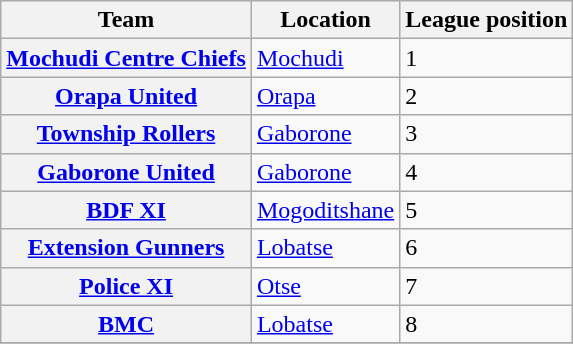<table class="wikitable sortable plainrowheaders">
<tr>
<th scope="col">Team</th>
<th scope="col">Location</th>
<th scope="col">League position</th>
</tr>
<tr>
<th scope="row"><a href='#'>Mochudi Centre Chiefs</a></th>
<td><a href='#'>Mochudi</a></td>
<td>1</td>
</tr>
<tr>
<th scope="row"><a href='#'>Orapa United</a></th>
<td><a href='#'>Orapa</a></td>
<td>2</td>
</tr>
<tr>
<th scope="row"><a href='#'>Township Rollers</a></th>
<td><a href='#'>Gaborone</a></td>
<td>3</td>
</tr>
<tr>
<th scope="row"><a href='#'>Gaborone United</a></th>
<td><a href='#'>Gaborone</a></td>
<td>4</td>
</tr>
<tr>
<th scope="row"><a href='#'>BDF XI</a></th>
<td><a href='#'>Mogoditshane</a></td>
<td>5</td>
</tr>
<tr>
<th scope="row"><a href='#'>Extension Gunners</a></th>
<td><a href='#'>Lobatse</a></td>
<td>6</td>
</tr>
<tr>
<th scope="row"><a href='#'>Police XI</a></th>
<td><a href='#'>Otse</a></td>
<td>7</td>
</tr>
<tr>
<th scope="row"><a href='#'>BMC</a></th>
<td><a href='#'>Lobatse</a></td>
<td>8</td>
</tr>
<tr>
</tr>
</table>
